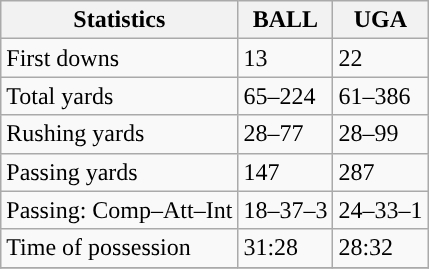<table class="wikitable" style="float: left;">
<tr>
<th>Statistics</th>
<th>BALL</th>
<th>UGA</th>
</tr>
<tr>
<td>First downs</td>
<td>13</td>
<td>22</td>
</tr>
<tr>
<td>Total yards</td>
<td>65–224</td>
<td>61–386</td>
</tr>
<tr>
<td>Rushing yards</td>
<td>28–77</td>
<td>28–99</td>
</tr>
<tr>
<td>Passing yards</td>
<td>147</td>
<td>287</td>
</tr>
<tr>
<td>Passing: Comp–Att–Int</td>
<td>18–37–3</td>
<td>24–33–1</td>
</tr>
<tr>
<td>Time of possession</td>
<td>31:28</td>
<td>28:32</td>
</tr>
<tr>
</tr>
</table>
